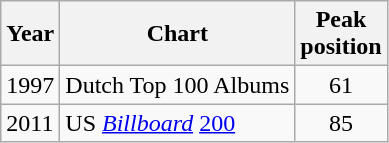<table class="wikitable">
<tr>
<th>Year</th>
<th>Chart</th>
<th>Peak<br>position</th>
</tr>
<tr>
<td>1997</td>
<td>Dutch Top 100 Albums</td>
<td align="center">61</td>
</tr>
<tr>
<td>2011</td>
<td>US <em><a href='#'>Billboard</a></em> <a href='#'>200</a></td>
<td align="center">85</td>
</tr>
</table>
